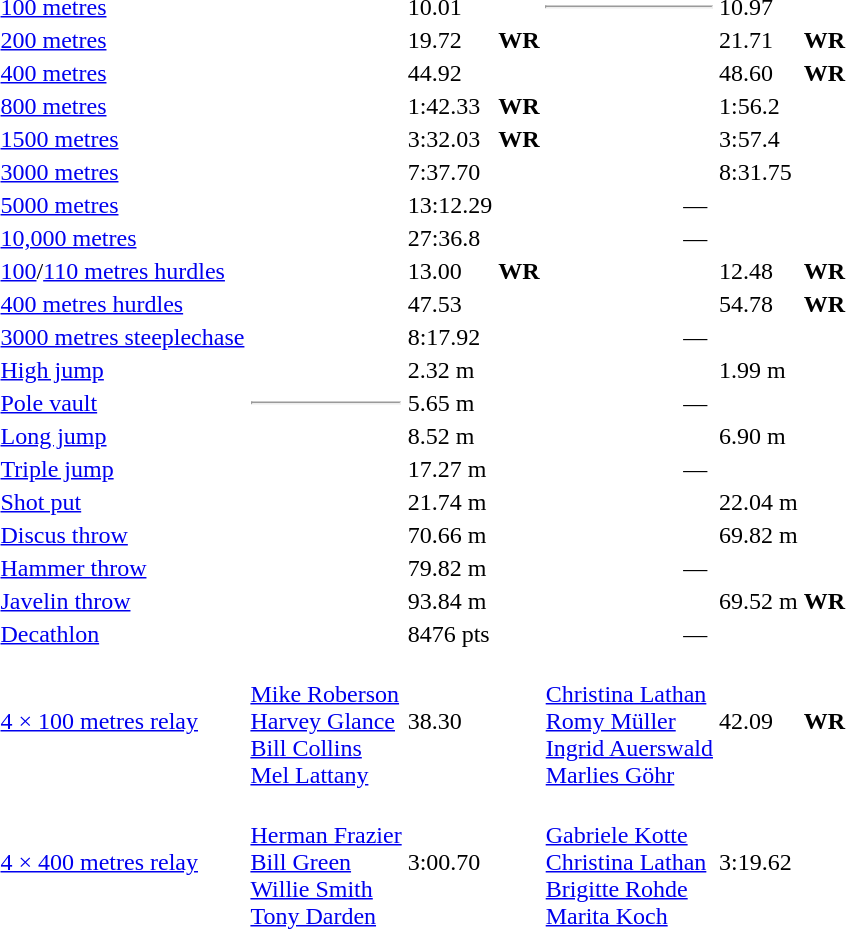<table>
<tr>
<td><a href='#'>100 metres</a></td>
<td></td>
<td>10.01</td>
<td></td>
<td><hr></td>
<td>10.97</td>
<td></td>
</tr>
<tr>
<td><a href='#'>200 metres</a></td>
<td></td>
<td>19.72</td>
<td><strong>WR</strong></td>
<td></td>
<td>21.71</td>
<td><strong>WR</strong></td>
</tr>
<tr>
<td><a href='#'>400 metres</a></td>
<td></td>
<td>44.92</td>
<td></td>
<td></td>
<td>48.60</td>
<td><strong>WR</strong></td>
</tr>
<tr>
<td><a href='#'>800 metres</a></td>
<td></td>
<td>1:42.33</td>
<td><strong>WR</strong></td>
<td></td>
<td>1:56.2</td>
<td></td>
</tr>
<tr>
<td><a href='#'>1500 metres</a></td>
<td></td>
<td>3:32.03</td>
<td><strong>WR</strong></td>
<td></td>
<td>3:57.4</td>
<td></td>
</tr>
<tr>
<td><a href='#'>3000 metres</a></td>
<td></td>
<td>7:37.70</td>
<td></td>
<td></td>
<td>8:31.75</td>
<td></td>
</tr>
<tr>
<td><a href='#'>5000 metres</a></td>
<td></td>
<td>13:12.29</td>
<td></td>
<td align=center colspan=3>—</td>
</tr>
<tr>
<td><a href='#'>10,000 metres</a></td>
<td></td>
<td>27:36.8</td>
<td></td>
<td align=center colspan=3>—</td>
</tr>
<tr>
<td><a href='#'>100</a>/<a href='#'>110 metres hurdles</a></td>
<td></td>
<td>13.00</td>
<td><strong>WR</strong></td>
<td></td>
<td>12.48</td>
<td><strong>WR</strong></td>
</tr>
<tr>
<td><a href='#'>400 metres hurdles</a></td>
<td></td>
<td>47.53</td>
<td></td>
<td></td>
<td>54.78</td>
<td><strong>WR</strong></td>
</tr>
<tr>
<td><a href='#'>3000 metres steeplechase</a></td>
<td></td>
<td>8:17.92</td>
<td></td>
<td align=center colspan=3>—</td>
</tr>
<tr>
<td><a href='#'>High jump</a></td>
<td></td>
<td>2.32 m</td>
<td></td>
<td></td>
<td>1.99 m</td>
<td></td>
</tr>
<tr>
<td><a href='#'>Pole vault</a></td>
<td><hr></td>
<td>5.65 m</td>
<td></td>
<td align=center colspan=3>—</td>
</tr>
<tr>
<td><a href='#'>Long jump</a></td>
<td></td>
<td>8.52 m</td>
<td></td>
<td></td>
<td>6.90 m</td>
<td></td>
</tr>
<tr>
<td><a href='#'>Triple jump</a></td>
<td></td>
<td>17.27 m</td>
<td></td>
<td align=center colspan=3>—</td>
</tr>
<tr>
<td><a href='#'>Shot put</a></td>
<td></td>
<td>21.74 m</td>
<td></td>
<td></td>
<td>22.04 m</td>
<td></td>
</tr>
<tr>
<td><a href='#'>Discus throw</a></td>
<td></td>
<td>70.66 m</td>
<td></td>
<td></td>
<td>69.82 m</td>
<td></td>
</tr>
<tr>
<td><a href='#'>Hammer throw</a></td>
<td></td>
<td>79.82 m</td>
<td></td>
<td align=center colspan=3>—</td>
</tr>
<tr>
<td><a href='#'>Javelin throw</a></td>
<td></td>
<td>93.84 m</td>
<td></td>
<td></td>
<td>69.52 m</td>
<td><strong>WR</strong></td>
</tr>
<tr>
<td><a href='#'>Decathlon</a></td>
<td></td>
<td>8476 pts</td>
<td></td>
<td align=center colspan=3>—</td>
</tr>
<tr>
<td><a href='#'>4 × 100 metres relay</a></td>
<td><br><a href='#'>Mike Roberson</a><br><a href='#'>Harvey Glance</a><br><a href='#'>Bill Collins</a><br><a href='#'>Mel Lattany</a></td>
<td>38.30</td>
<td></td>
<td><br><a href='#'>Christina Lathan</a><br><a href='#'>Romy Müller</a><br><a href='#'>Ingrid Auerswald</a><br><a href='#'>Marlies Göhr</a></td>
<td>42.09</td>
<td><strong>WR</strong></td>
</tr>
<tr>
<td><a href='#'>4 × 400 metres relay</a></td>
<td><br><a href='#'>Herman Frazier</a><br><a href='#'>Bill Green</a><br><a href='#'>Willie Smith</a><br><a href='#'>Tony Darden</a></td>
<td>3:00.70</td>
<td></td>
<td><br><a href='#'>Gabriele Kotte</a><br><a href='#'>Christina Lathan</a><br><a href='#'>Brigitte Rohde</a><br><a href='#'>Marita Koch</a></td>
<td>3:19.62</td>
<td></td>
</tr>
</table>
